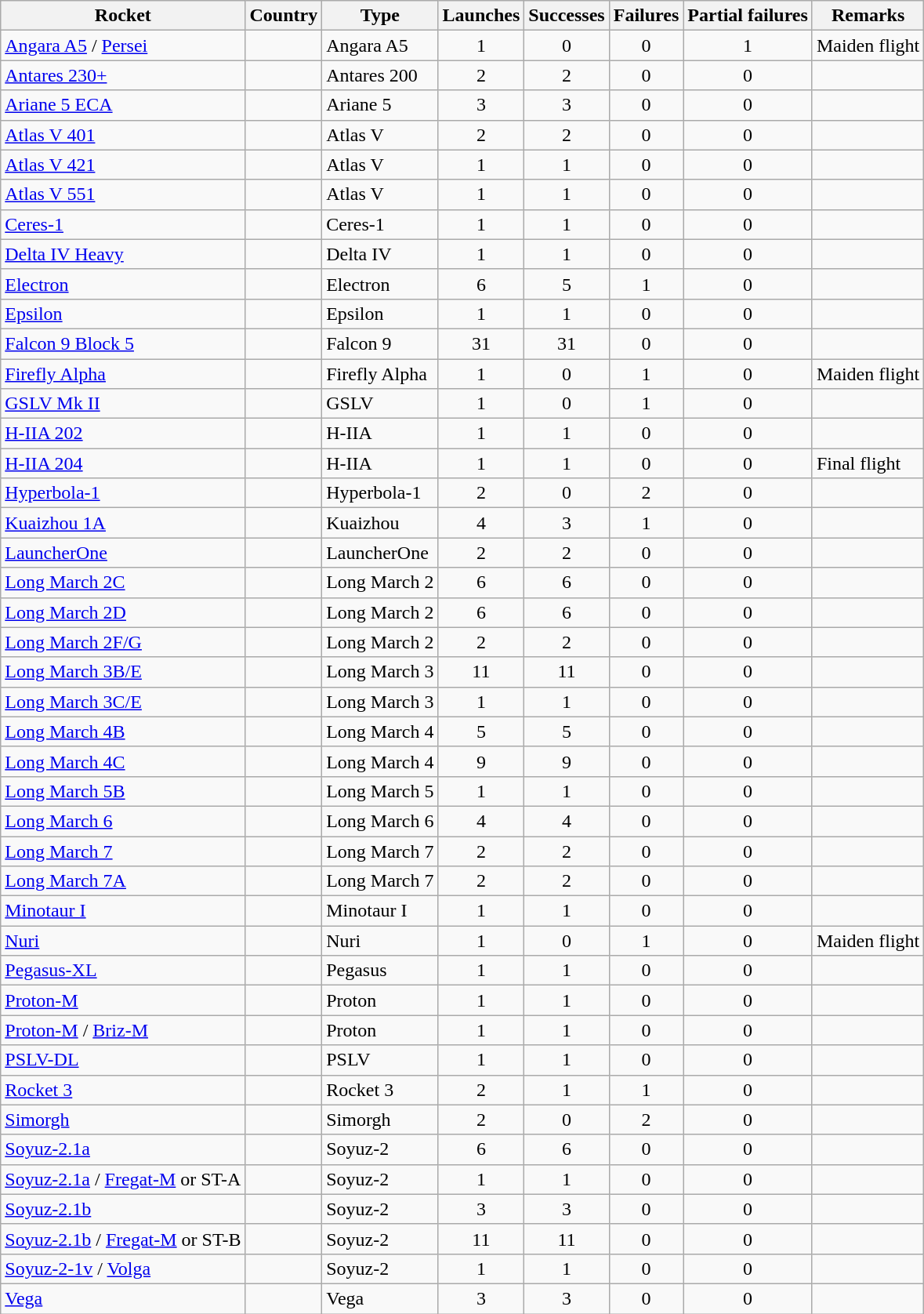<table class="wikitable sortable collapsible collapsed" style=text-align:center>
<tr>
<th>Rocket</th>
<th>Country</th>
<th>Type</th>
<th>Launches</th>
<th>Successes</th>
<th>Failures</th>
<th>Partial failures</th>
<th>Remarks</th>
</tr>
<tr>
<td align=left><a href='#'>Angara A5</a> / <a href='#'>Persei</a></td>
<td align=left></td>
<td align=left>Angara A5</td>
<td>1</td>
<td>0</td>
<td>0</td>
<td>1</td>
<td align=left>Maiden flight</td>
</tr>
<tr>
<td align=left><a href='#'>Antares 230+</a></td>
<td align=left></td>
<td align=left>Antares 200</td>
<td>2</td>
<td>2</td>
<td>0</td>
<td>0</td>
<td></td>
</tr>
<tr>
<td align=left><a href='#'>Ariane 5 ECA</a></td>
<td align=left></td>
<td align=left>Ariane 5</td>
<td>3</td>
<td>3</td>
<td>0</td>
<td>0</td>
<td></td>
</tr>
<tr>
<td align=left><a href='#'>Atlas V 401</a></td>
<td align=left></td>
<td align=left>Atlas V</td>
<td>2</td>
<td>2</td>
<td>0</td>
<td>0</td>
<td></td>
</tr>
<tr>
<td align=left><a href='#'>Atlas V 421</a></td>
<td align=left></td>
<td align=left>Atlas V</td>
<td>1</td>
<td>1</td>
<td>0</td>
<td>0</td>
<td></td>
</tr>
<tr>
<td align=left><a href='#'>Atlas V 551</a></td>
<td align=left></td>
<td align=left>Atlas V</td>
<td>1</td>
<td>1</td>
<td>0</td>
<td>0</td>
<td></td>
</tr>
<tr>
<td align=left><a href='#'>Ceres-1</a></td>
<td align=left></td>
<td align=left>Ceres-1</td>
<td>1</td>
<td>1</td>
<td>0</td>
<td>0</td>
<td></td>
</tr>
<tr>
<td align=left><a href='#'>Delta IV Heavy</a></td>
<td align=left></td>
<td align=left>Delta IV</td>
<td>1</td>
<td>1</td>
<td>0</td>
<td>0</td>
<td></td>
</tr>
<tr>
<td align=left><a href='#'>Electron</a></td>
<td align=left></td>
<td align=left>Electron</td>
<td>6</td>
<td>5</td>
<td>1</td>
<td>0</td>
<td></td>
</tr>
<tr>
<td align=left><a href='#'>Epsilon</a></td>
<td align=left></td>
<td align=left>Epsilon</td>
<td>1</td>
<td>1</td>
<td>0</td>
<td>0</td>
<td></td>
</tr>
<tr>
<td align=left><a href='#'>Falcon 9 Block 5</a></td>
<td align=left></td>
<td align=left>Falcon 9</td>
<td>31</td>
<td>31</td>
<td>0</td>
<td>0</td>
<td></td>
</tr>
<tr>
<td align=left><a href='#'>Firefly Alpha</a></td>
<td align=left></td>
<td align=left>Firefly Alpha</td>
<td>1</td>
<td>0</td>
<td>1</td>
<td>0</td>
<td align=left>Maiden flight</td>
</tr>
<tr>
<td align=left><a href='#'>GSLV Mk II</a></td>
<td align=left></td>
<td align=left>GSLV</td>
<td>1</td>
<td>0</td>
<td>1</td>
<td>0</td>
<td></td>
</tr>
<tr>
<td align=left><a href='#'>H-IIA 202</a></td>
<td align=left></td>
<td align=left>H-IIA</td>
<td>1</td>
<td>1</td>
<td>0</td>
<td>0</td>
<td></td>
</tr>
<tr>
<td align=left><a href='#'>H-IIA 204</a></td>
<td align=left></td>
<td align=left>H-IIA</td>
<td>1</td>
<td>1</td>
<td>0</td>
<td>0</td>
<td align=left>Final flight</td>
</tr>
<tr>
<td align=left><a href='#'>Hyperbola-1</a></td>
<td align=left></td>
<td align=left>Hyperbola-1</td>
<td>2</td>
<td>0</td>
<td>2</td>
<td>0</td>
<td></td>
</tr>
<tr>
<td align=left><a href='#'>Kuaizhou 1A</a></td>
<td align=left></td>
<td align=left>Kuaizhou</td>
<td>4</td>
<td>3</td>
<td>1</td>
<td>0</td>
<td></td>
</tr>
<tr>
<td align=left><a href='#'>LauncherOne</a></td>
<td align=left></td>
<td align=left>LauncherOne</td>
<td>2</td>
<td>2</td>
<td>0</td>
<td>0</td>
<td></td>
</tr>
<tr>
<td align=left><a href='#'>Long March 2C</a></td>
<td align=left></td>
<td align=left>Long March 2</td>
<td>6</td>
<td>6</td>
<td>0</td>
<td>0</td>
<td></td>
</tr>
<tr>
<td align=left><a href='#'>Long March 2D</a></td>
<td align=left></td>
<td align=left>Long March 2</td>
<td>6</td>
<td>6</td>
<td>0</td>
<td>0</td>
<td></td>
</tr>
<tr>
<td align=left><a href='#'>Long March 2F/G</a></td>
<td align=left></td>
<td align=left>Long March 2</td>
<td>2</td>
<td>2</td>
<td>0</td>
<td>0</td>
<td></td>
</tr>
<tr>
<td align=left><a href='#'>Long March 3B/E</a></td>
<td align=left></td>
<td align=left>Long March 3</td>
<td>11</td>
<td>11</td>
<td>0</td>
<td>0</td>
<td></td>
</tr>
<tr>
<td align=left><a href='#'>Long March 3C/E</a></td>
<td align=left></td>
<td align=left>Long March 3</td>
<td>1</td>
<td>1</td>
<td>0</td>
<td>0</td>
<td></td>
</tr>
<tr>
<td align=left><a href='#'>Long March 4B</a></td>
<td align=left></td>
<td align=left>Long March 4</td>
<td>5</td>
<td>5</td>
<td>0</td>
<td>0</td>
<td></td>
</tr>
<tr>
<td align=left><a href='#'>Long March 4C</a></td>
<td align=left></td>
<td align=left>Long March 4</td>
<td>9</td>
<td>9</td>
<td>0</td>
<td>0</td>
<td></td>
</tr>
<tr>
<td align=left><a href='#'>Long March 5B</a></td>
<td align=left></td>
<td align=left>Long March 5</td>
<td>1</td>
<td>1</td>
<td>0</td>
<td>0</td>
<td></td>
</tr>
<tr>
<td align=left><a href='#'>Long March 6</a></td>
<td align=left></td>
<td align=left>Long March 6</td>
<td>4</td>
<td>4</td>
<td>0</td>
<td>0</td>
<td></td>
</tr>
<tr>
<td align=left><a href='#'>Long March 7</a></td>
<td align=left></td>
<td align=left>Long March 7</td>
<td>2</td>
<td>2</td>
<td>0</td>
<td>0</td>
<td></td>
</tr>
<tr>
<td align=left><a href='#'>Long March 7A</a></td>
<td align=left></td>
<td align=left>Long March 7</td>
<td>2</td>
<td>2</td>
<td>0</td>
<td>0</td>
<td></td>
</tr>
<tr>
<td align=left><a href='#'>Minotaur I</a></td>
<td align=left></td>
<td align=left>Minotaur I</td>
<td>1</td>
<td>1</td>
<td>0</td>
<td>0</td>
<td></td>
</tr>
<tr>
<td align=left><a href='#'>Nuri</a></td>
<td align=left></td>
<td align=left>Nuri</td>
<td>1</td>
<td>0</td>
<td>1</td>
<td>0</td>
<td align=left>Maiden flight</td>
</tr>
<tr>
<td align=left><a href='#'>Pegasus-XL</a></td>
<td align=left></td>
<td align=left>Pegasus</td>
<td>1</td>
<td>1</td>
<td>0</td>
<td>0</td>
<td></td>
</tr>
<tr>
<td align=left><a href='#'>Proton-M</a></td>
<td align=left></td>
<td align=left>Proton</td>
<td>1</td>
<td>1</td>
<td>0</td>
<td>0</td>
<td></td>
</tr>
<tr>
<td align=left><a href='#'>Proton-M</a> / <a href='#'>Briz-M</a></td>
<td align=left></td>
<td align=left>Proton</td>
<td>1</td>
<td>1</td>
<td>0</td>
<td>0</td>
<td></td>
</tr>
<tr>
<td align=left><a href='#'>PSLV-DL</a></td>
<td align=left></td>
<td align=left>PSLV</td>
<td>1</td>
<td>1</td>
<td>0</td>
<td>0</td>
<td></td>
</tr>
<tr>
<td align=left><a href='#'>Rocket 3</a></td>
<td align=left></td>
<td align=left>Rocket 3</td>
<td>2</td>
<td>1</td>
<td>1</td>
<td>0</td>
<td></td>
</tr>
<tr>
<td align=left><a href='#'>Simorgh</a></td>
<td align=left></td>
<td align=left>Simorgh</td>
<td>2</td>
<td>0</td>
<td>2</td>
<td>0</td>
<td></td>
</tr>
<tr>
<td align=left><a href='#'>Soyuz-2.1a</a></td>
<td align=left></td>
<td align=left>Soyuz-2</td>
<td>6</td>
<td>6</td>
<td>0</td>
<td>0</td>
<td></td>
</tr>
<tr>
<td align=left><a href='#'>Soyuz-2.1a</a> / <a href='#'>Fregat-M</a> or ST-A</td>
<td align=left></td>
<td align=left>Soyuz-2</td>
<td>1</td>
<td>1</td>
<td>0</td>
<td>0</td>
<td></td>
</tr>
<tr>
<td align=left><a href='#'>Soyuz-2.1b</a></td>
<td align=left></td>
<td align=left>Soyuz-2</td>
<td>3</td>
<td>3</td>
<td>0</td>
<td>0</td>
<td></td>
</tr>
<tr>
<td align=left><a href='#'>Soyuz-2.1b</a> / <a href='#'>Fregat-M</a> or ST-B</td>
<td align=left></td>
<td align=left>Soyuz-2</td>
<td>11</td>
<td>11</td>
<td>0</td>
<td>0</td>
<td></td>
</tr>
<tr>
<td align=left><a href='#'>Soyuz-2-1v</a>  / <a href='#'>Volga</a></td>
<td align=left></td>
<td align=left>Soyuz-2</td>
<td>1</td>
<td>1</td>
<td>0</td>
<td>0</td>
<td></td>
</tr>
<tr>
<td align=left><a href='#'>Vega</a></td>
<td align=left></td>
<td align=left>Vega</td>
<td>3</td>
<td>3</td>
<td>0</td>
<td>0</td>
<td></td>
</tr>
</table>
